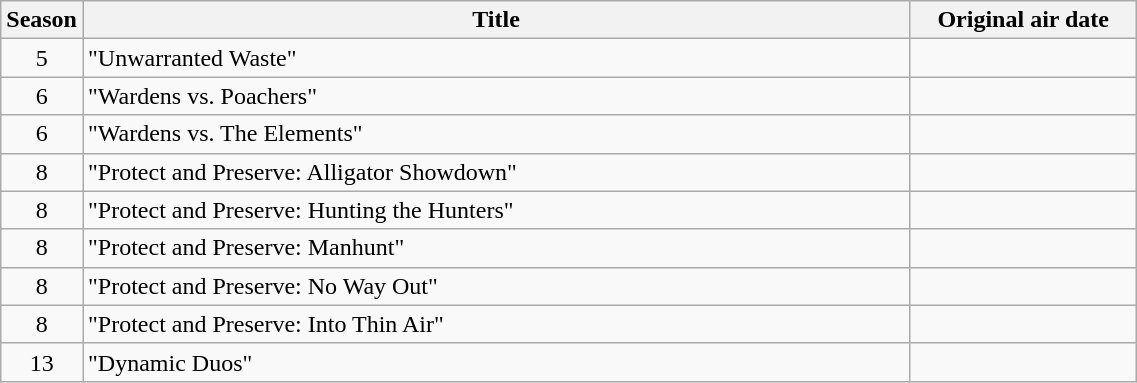<table class="wikitable plainrowheaders" style="width:60%;">
<tr>
<th scope="col" width=7%>Season</th>
<th scope="col">Title</th>
<th scope="col" width=20%>Original air date</th>
</tr>
<tr>
<td align=center>5</td>
<td>"Unwarranted Waste"</td>
<td align=center></td>
</tr>
<tr>
<td align=center>6</td>
<td>"Wardens vs. Poachers"</td>
<td align=center></td>
</tr>
<tr>
<td align=center>6</td>
<td>"Wardens vs. The Elements"</td>
<td align=center></td>
</tr>
<tr>
<td align=center>8</td>
<td>"Protect and Preserve: Alligator Showdown"</td>
<td align=center></td>
</tr>
<tr>
<td align=center>8</td>
<td>"Protect and Preserve: Hunting the Hunters"</td>
<td align=center></td>
</tr>
<tr>
<td align=center>8</td>
<td>"Protect and Preserve: Manhunt"</td>
<td align=center></td>
</tr>
<tr>
<td align=center>8</td>
<td>"Protect and Preserve: No Way Out"</td>
<td align=center></td>
</tr>
<tr>
<td align=center>8</td>
<td>"Protect and Preserve: Into Thin Air"</td>
<td align=center></td>
</tr>
<tr>
<td align=center>13</td>
<td>"Dynamic Duos"</td>
<td align=center></td>
</tr>
</table>
